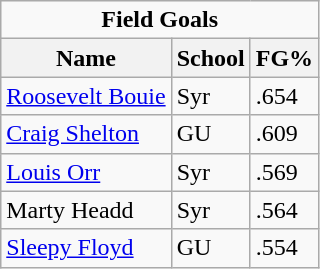<table class="wikitable">
<tr>
<td colspan=3 style="text-align:center;"><strong>Field Goals</strong></td>
</tr>
<tr>
<th>Name</th>
<th>School</th>
<th>FG%</th>
</tr>
<tr>
<td><a href='#'>Roosevelt Bouie</a></td>
<td>Syr</td>
<td>.654</td>
</tr>
<tr>
<td><a href='#'>Craig Shelton</a></td>
<td>GU</td>
<td>.609</td>
</tr>
<tr>
<td><a href='#'>Louis Orr</a></td>
<td>Syr</td>
<td>.569</td>
</tr>
<tr>
<td>Marty Headd</td>
<td>Syr</td>
<td>.564</td>
</tr>
<tr>
<td><a href='#'>Sleepy Floyd</a></td>
<td>GU</td>
<td>.554</td>
</tr>
</table>
